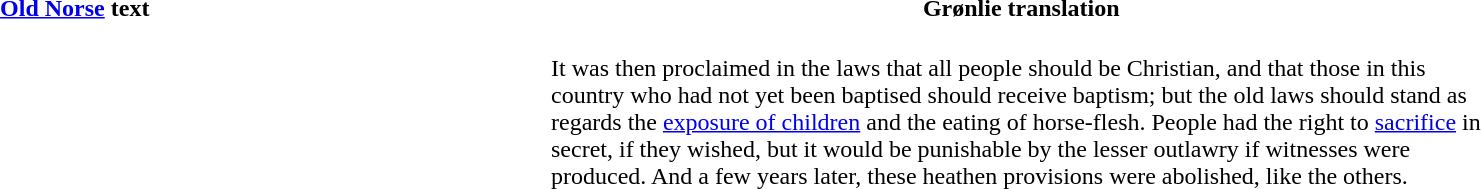<table width="100%">
<tr>
<th width="50%"><a href='#'>Old Norse</a> text</th>
<th width="50%">Grønlie translation</th>
</tr>
<tr>
<td><br></td>
<td><br>It was then proclaimed in the laws that all people should be Christian, and that those in this country who had not yet been baptised should receive baptism; but the old laws should stand as regards the <a href='#'>exposure of children</a> and the eating of horse-flesh. People had the right to <a href='#'>sacrifice</a> in secret, if they wished, but it would be punishable by the lesser outlawry if witnesses were produced. And a few years later, these heathen provisions were abolished, like the others.</td>
</tr>
</table>
